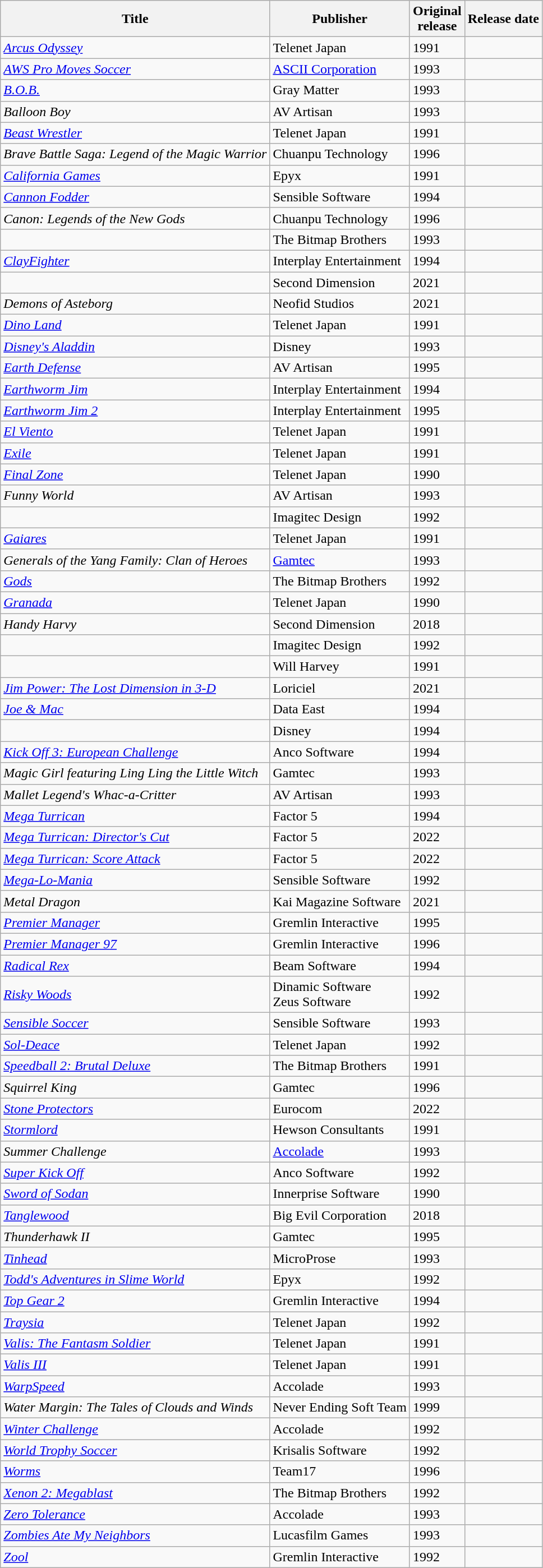<table class="wikitable sortable" width="auto">
<tr>
<th>Title</th>
<th>Publisher</th>
<th>Original<br>release</th>
<th>Release date</th>
</tr>
<tr>
<td><em><a href='#'>Arcus Odyssey</a></em></td>
<td>Telenet Japan</td>
<td>1991</td>
<td></td>
</tr>
<tr>
<td><em><a href='#'>AWS Pro Moves Soccer</a></em></td>
<td><a href='#'>ASCII Corporation</a></td>
<td>1993</td>
<td></td>
</tr>
<tr>
<td><em><a href='#'>B.O.B.</a></em></td>
<td>Gray Matter</td>
<td>1993</td>
<td></td>
</tr>
<tr>
<td><em>Balloon Boy</em></td>
<td>AV Artisan</td>
<td>1993</td>
<td></td>
</tr>
<tr>
<td><em><a href='#'>Beast Wrestler</a></em></td>
<td>Telenet Japan</td>
<td>1991</td>
<td></td>
</tr>
<tr>
<td><em>Brave Battle Saga: Legend of the Magic Warrior</em></td>
<td>Chuanpu Technology</td>
<td>1996</td>
<td></td>
</tr>
<tr>
<td><em><a href='#'>California Games</a></em></td>
<td>Epyx</td>
<td>1991</td>
<td></td>
</tr>
<tr>
<td><em><a href='#'>Cannon Fodder</a></em></td>
<td>Sensible Software</td>
<td>1994</td>
<td></td>
</tr>
<tr>
<td><em>Canon: Legends of the New Gods</em></td>
<td>Chuanpu Technology</td>
<td>1996</td>
<td></td>
</tr>
<tr>
<td></td>
<td>The Bitmap Brothers</td>
<td>1993</td>
<td></td>
</tr>
<tr>
<td><em><a href='#'>ClayFighter</a></em></td>
<td>Interplay Entertainment</td>
<td>1994</td>
<td></td>
</tr>
<tr>
<td></td>
<td>Second Dimension</td>
<td>2021</td>
<td></td>
</tr>
<tr>
<td><em>Demons of Asteborg</em></td>
<td>Neofid Studios</td>
<td>2021</td>
<td></td>
</tr>
<tr>
<td><em><a href='#'>Dino Land</a></em></td>
<td>Telenet Japan</td>
<td>1991</td>
<td></td>
</tr>
<tr>
<td><em><a href='#'>Disney's Aladdin</a></em></td>
<td>Disney</td>
<td>1993</td>
<td></td>
</tr>
<tr>
<td><em><a href='#'>Earth Defense</a></em></td>
<td>AV Artisan</td>
<td>1995</td>
<td></td>
</tr>
<tr>
<td><em><a href='#'>Earthworm Jim</a></em></td>
<td>Interplay Entertainment</td>
<td>1994</td>
<td></td>
</tr>
<tr>
<td><em><a href='#'>Earthworm Jim 2</a></em></td>
<td>Interplay Entertainment</td>
<td>1995</td>
<td></td>
</tr>
<tr>
<td><em><a href='#'>El Viento</a></em></td>
<td>Telenet Japan</td>
<td>1991</td>
<td></td>
</tr>
<tr>
<td><em><a href='#'>Exile</a></em></td>
<td>Telenet Japan</td>
<td>1991</td>
<td></td>
</tr>
<tr>
<td><em><a href='#'>Final Zone</a></em></td>
<td>Telenet Japan</td>
<td>1990</td>
<td></td>
</tr>
<tr>
<td><em>Funny World</em></td>
<td>AV Artisan</td>
<td>1993</td>
<td></td>
</tr>
<tr>
<td></td>
<td>Imagitec Design</td>
<td>1992</td>
<td></td>
</tr>
<tr>
<td><em><a href='#'>Gaiares</a></em></td>
<td>Telenet Japan</td>
<td>1991</td>
<td></td>
</tr>
<tr>
<td><em>Generals of the Yang Family: Clan of Heroes</em></td>
<td><a href='#'>Gamtec</a></td>
<td>1993</td>
<td></td>
</tr>
<tr>
<td><em><a href='#'>Gods</a></em></td>
<td>The Bitmap Brothers</td>
<td>1992</td>
<td></td>
</tr>
<tr>
<td><em><a href='#'>Granada</a></em></td>
<td>Telenet Japan</td>
<td>1990</td>
<td></td>
</tr>
<tr>
<td><em>Handy Harvy</em></td>
<td>Second Dimension</td>
<td>2018</td>
<td></td>
</tr>
<tr>
<td></td>
<td>Imagitec Design</td>
<td>1992</td>
<td></td>
</tr>
<tr>
<td></td>
<td>Will Harvey</td>
<td>1991</td>
<td></td>
</tr>
<tr>
<td><em><a href='#'>Jim Power: The Lost Dimension in 3-D</a></em></td>
<td>Loriciel</td>
<td>2021</td>
<td></td>
</tr>
<tr>
<td><em><a href='#'>Joe & Mac</a></em></td>
<td>Data East</td>
<td>1994</td>
<td></td>
</tr>
<tr>
<td></td>
<td>Disney</td>
<td>1994</td>
<td></td>
</tr>
<tr>
<td><em><a href='#'>Kick Off 3: European Challenge</a></em></td>
<td>Anco Software</td>
<td>1994</td>
<td></td>
</tr>
<tr>
<td><em>Magic Girl featuring Ling Ling the Little Witch</em></td>
<td>Gamtec</td>
<td>1993</td>
<td></td>
</tr>
<tr>
<td><em>Mallet Legend's Whac-a-Critter</em></td>
<td>AV Artisan</td>
<td>1993</td>
<td></td>
</tr>
<tr>
<td><em><a href='#'>Mega Turrican</a></em></td>
<td>Factor 5</td>
<td>1994</td>
<td></td>
</tr>
<tr>
<td><em><a href='#'>Mega Turrican: Director's Cut</a></em></td>
<td>Factor 5</td>
<td>2022</td>
<td></td>
</tr>
<tr>
<td><em><a href='#'>Mega Turrican: Score Attack</a></em></td>
<td>Factor 5</td>
<td>2022</td>
<td></td>
</tr>
<tr>
<td><em><a href='#'>Mega-Lo-Mania</a></em></td>
<td>Sensible Software</td>
<td>1992</td>
<td></td>
</tr>
<tr>
<td><em>Metal Dragon</em></td>
<td>Kai Magazine Software</td>
<td>2021</td>
<td></td>
</tr>
<tr>
<td><em><a href='#'>Premier Manager</a></em></td>
<td>Gremlin Interactive</td>
<td>1995</td>
<td></td>
</tr>
<tr>
<td><em><a href='#'>Premier Manager 97</a></em></td>
<td>Gremlin Interactive</td>
<td>1996</td>
<td></td>
</tr>
<tr>
<td><em><a href='#'>Radical Rex</a></em></td>
<td>Beam Software</td>
<td>1994</td>
<td></td>
</tr>
<tr>
<td><em><a href='#'>Risky Woods</a></em></td>
<td>Dinamic Software<br>Zeus Software</td>
<td>1992</td>
<td></td>
</tr>
<tr>
<td><em><a href='#'>Sensible Soccer</a></em></td>
<td>Sensible Software</td>
<td>1993</td>
<td></td>
</tr>
<tr>
<td><em><a href='#'>Sol-Deace</a></em></td>
<td>Telenet Japan</td>
<td>1992</td>
<td></td>
</tr>
<tr>
<td><em><a href='#'>Speedball 2: Brutal Deluxe</a></em></td>
<td>The Bitmap Brothers</td>
<td>1991</td>
<td></td>
</tr>
<tr>
<td><em>Squirrel King</em></td>
<td>Gamtec</td>
<td>1996</td>
<td></td>
</tr>
<tr>
<td><em><a href='#'>Stone Protectors</a></em></td>
<td>Eurocom</td>
<td>2022</td>
<td><br></td>
</tr>
<tr>
<td><em><a href='#'>Stormlord</a></em></td>
<td>Hewson Consultants</td>
<td>1991</td>
<td></td>
</tr>
<tr>
<td><em>Summer Challenge</em></td>
<td><a href='#'>Accolade</a></td>
<td>1993</td>
<td></td>
</tr>
<tr>
<td><em><a href='#'>Super Kick Off</a></em></td>
<td>Anco Software</td>
<td>1992</td>
<td></td>
</tr>
<tr>
<td><em><a href='#'>Sword of Sodan</a></em></td>
<td>Innerprise Software</td>
<td>1990</td>
<td></td>
</tr>
<tr>
<td><em><a href='#'>Tanglewood</a></em></td>
<td>Big Evil Corporation</td>
<td>2018</td>
<td></td>
</tr>
<tr>
<td><em>Thunderhawk II</em></td>
<td>Gamtec</td>
<td>1995</td>
<td></td>
</tr>
<tr>
<td><em><a href='#'>Tinhead</a></em></td>
<td>MicroProse</td>
<td>1993</td>
<td></td>
</tr>
<tr>
<td><em><a href='#'>Todd's Adventures in Slime World</a></em></td>
<td>Epyx</td>
<td>1992</td>
<td></td>
</tr>
<tr>
<td><em><a href='#'>Top Gear 2</a></em></td>
<td>Gremlin Interactive</td>
<td>1994</td>
<td></td>
</tr>
<tr>
<td><em><a href='#'>Traysia</a></em></td>
<td>Telenet Japan</td>
<td>1992</td>
<td></td>
</tr>
<tr>
<td><em><a href='#'>Valis: The Fantasm Soldier</a></em></td>
<td>Telenet Japan</td>
<td>1991</td>
<td></td>
</tr>
<tr>
<td><em><a href='#'>Valis III</a></em></td>
<td>Telenet Japan</td>
<td>1991</td>
<td></td>
</tr>
<tr>
<td><em><a href='#'>WarpSpeed</a></em></td>
<td>Accolade</td>
<td>1993</td>
<td></td>
</tr>
<tr>
<td><em>Water Margin: The Tales of Clouds and Winds</em></td>
<td>Never Ending Soft Team</td>
<td>1999</td>
<td></td>
</tr>
<tr>
<td><em><a href='#'>Winter Challenge</a></em></td>
<td>Accolade</td>
<td>1992</td>
<td></td>
</tr>
<tr>
<td><em><a href='#'>World Trophy Soccer</a></em></td>
<td>Krisalis Software</td>
<td>1992</td>
<td></td>
</tr>
<tr>
<td><em><a href='#'>Worms</a></em></td>
<td>Team17</td>
<td>1996</td>
<td></td>
</tr>
<tr>
<td><em><a href='#'>Xenon 2: Megablast</a></em></td>
<td>The Bitmap Brothers</td>
<td>1992</td>
<td></td>
</tr>
<tr>
<td><em><a href='#'>Zero Tolerance</a></em></td>
<td>Accolade</td>
<td>1993</td>
<td></td>
</tr>
<tr>
<td><em><a href='#'>Zombies Ate My Neighbors</a></em></td>
<td>Lucasfilm Games</td>
<td>1993</td>
<td></td>
</tr>
<tr>
<td><em><a href='#'>Zool</a></em></td>
<td>Gremlin Interactive</td>
<td>1992</td>
<td></td>
</tr>
</table>
